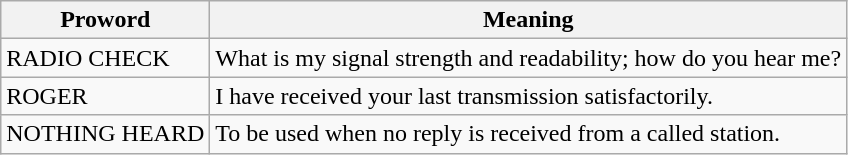<table class="wikitable">
<tr>
<th>Proword</th>
<th>Meaning</th>
</tr>
<tr>
<td>RADIO CHECK</td>
<td>What is my signal strength and readability; how do you hear me?</td>
</tr>
<tr>
<td>ROGER</td>
<td>I have received your last transmission satisfactorily.</td>
</tr>
<tr>
<td>NOTHING HEARD</td>
<td>To be used when no reply is received from a called station.</td>
</tr>
</table>
